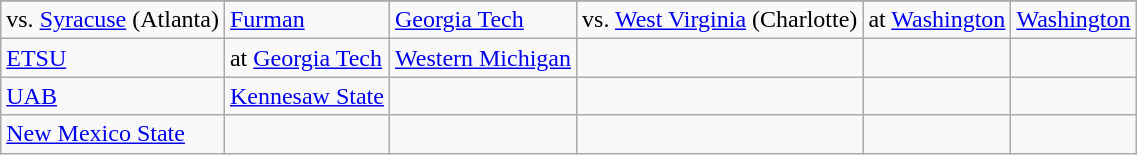<table class="wikitable">
<tr>
</tr>
<tr>
<td>vs. <a href='#'>Syracuse</a> (Atlanta)</td>
<td><a href='#'>Furman</a></td>
<td><a href='#'>Georgia Tech</a></td>
<td>vs. <a href='#'>West Virginia</a> (Charlotte)</td>
<td>at <a href='#'>Washington</a></td>
<td><a href='#'>Washington</a></td>
</tr>
<tr>
<td><a href='#'>ETSU</a></td>
<td>at <a href='#'>Georgia Tech</a></td>
<td><a href='#'>Western Michigan</a></td>
<td></td>
<td></td>
<td></td>
</tr>
<tr>
<td><a href='#'>UAB</a></td>
<td><a href='#'>Kennesaw State</a></td>
<td></td>
<td></td>
<td></td>
<td></td>
</tr>
<tr>
<td><a href='#'>New Mexico State</a></td>
<td></td>
<td></td>
<td></td>
<td></td>
<td></td>
</tr>
</table>
